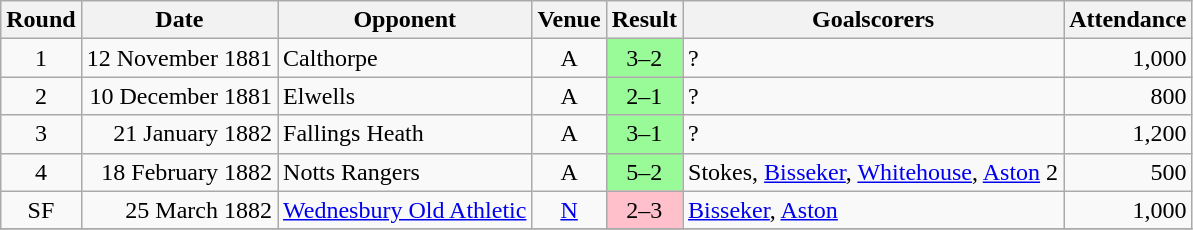<table class="wikitable">
<tr>
<th>Round</th>
<th>Date</th>
<th>Opponent</th>
<th>Venue</th>
<th>Result</th>
<th>Goalscorers</th>
<th>Attendance</th>
</tr>
<tr>
<td align="center">1</td>
<td align="right">12 November 1881</td>
<td>Calthorpe</td>
<td align="center">A</td>
<td align="center" bgcolor="PaleGreen">3–2</td>
<td>?</td>
<td align="right">1,000</td>
</tr>
<tr>
<td align="center">2</td>
<td align="right">10 December 1881</td>
<td>Elwells</td>
<td align="center">A</td>
<td align="center" bgcolor="PaleGreen">2–1</td>
<td>?</td>
<td align="right">800</td>
</tr>
<tr>
<td align="center">3</td>
<td align="right">21 January 1882</td>
<td>Fallings Heath</td>
<td align="center">A</td>
<td align="center" bgcolor="PaleGreen">3–1</td>
<td>?</td>
<td align="right">1,200</td>
</tr>
<tr>
<td align="center">4</td>
<td align="right">18 February 1882</td>
<td>Notts Rangers</td>
<td align="center">A</td>
<td align="center" bgcolor="PaleGreen">5–2</td>
<td>Stokes, <a href='#'>Bisseker</a>, <a href='#'>Whitehouse</a>, <a href='#'>Aston</a> 2</td>
<td align="right">500</td>
</tr>
<tr>
<td align="center">SF</td>
<td align="right">25 March 1882</td>
<td><a href='#'>Wednesbury Old Athletic</a></td>
<td align="center"><a href='#'>N</a></td>
<td align="center" bgcolor="Pink">2–3</td>
<td><a href='#'>Bisseker</a>, <a href='#'>Aston</a></td>
<td align="right">1,000</td>
</tr>
<tr>
</tr>
</table>
